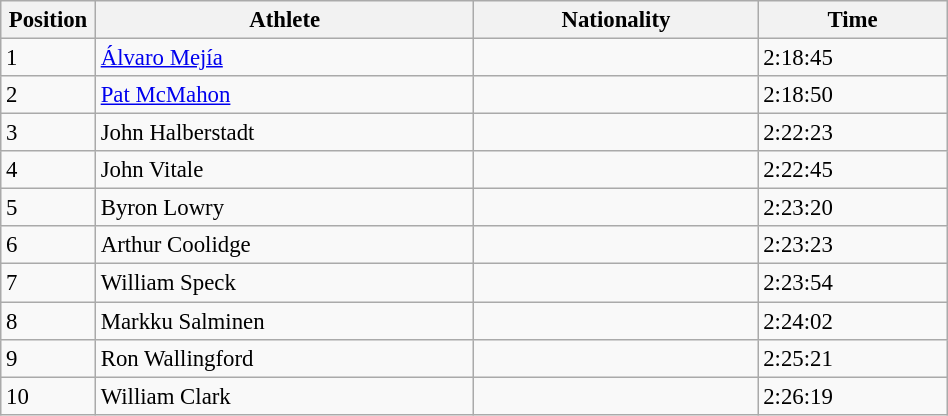<table class="wikitable sortable"  style="font-size:95%; width:50%;">
<tr>
<th style="width:10%;">Position</th>
<th style="width:40%;">Athlete</th>
<th style="width:30%;">Nationality</th>
<th style="width:20%;">Time</th>
</tr>
<tr>
<td>1</td>
<td><a href='#'>Álvaro Mejía</a></td>
<td></td>
<td>2:18:45</td>
</tr>
<tr>
<td>2</td>
<td><a href='#'>Pat McMahon</a></td>
<td></td>
<td>2:18:50</td>
</tr>
<tr>
<td>3</td>
<td>John Halberstadt</td>
<td></td>
<td>2:22:23</td>
</tr>
<tr>
<td>4</td>
<td>John Vitale</td>
<td></td>
<td>2:22:45</td>
</tr>
<tr>
<td>5</td>
<td>Byron Lowry</td>
<td></td>
<td>2:23:20</td>
</tr>
<tr>
<td>6</td>
<td>Arthur Coolidge</td>
<td></td>
<td>2:23:23</td>
</tr>
<tr>
<td>7</td>
<td>William Speck</td>
<td></td>
<td>2:23:54</td>
</tr>
<tr>
<td>8</td>
<td>Markku Salminen</td>
<td></td>
<td>2:24:02</td>
</tr>
<tr>
<td>9</td>
<td>Ron Wallingford</td>
<td></td>
<td>2:25:21</td>
</tr>
<tr>
<td>10</td>
<td>William Clark</td>
<td></td>
<td>2:26:19</td>
</tr>
</table>
